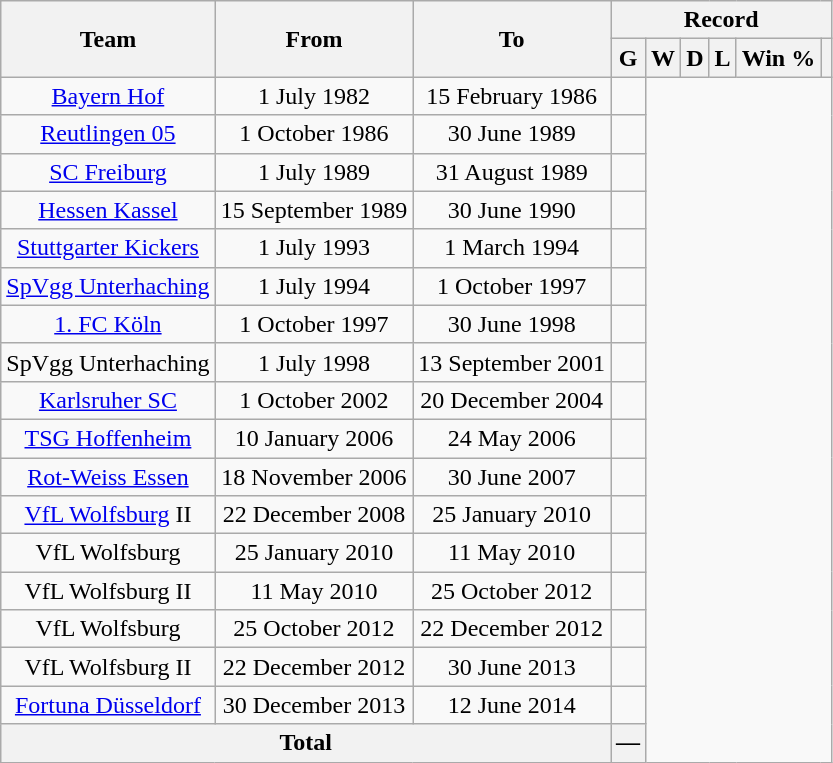<table class="wikitable" style="text-align: center">
<tr>
<th rowspan="2">Team</th>
<th rowspan="2">From</th>
<th rowspan="2">To</th>
<th colspan="6">Record</th>
</tr>
<tr>
<th>G</th>
<th>W</th>
<th>D</th>
<th>L</th>
<th>Win %</th>
<th></th>
</tr>
<tr>
<td><a href='#'>Bayern Hof</a></td>
<td>1 July 1982</td>
<td>15 February 1986<br></td>
<td></td>
</tr>
<tr>
<td><a href='#'>Reutlingen 05</a></td>
<td>1 October 1986</td>
<td>30 June 1989<br></td>
<td></td>
</tr>
<tr>
<td><a href='#'>SC Freiburg</a></td>
<td>1 July 1989</td>
<td>31 August 1989<br></td>
<td><br></td>
</tr>
<tr>
<td><a href='#'>Hessen Kassel</a></td>
<td>15 September 1989</td>
<td>30 June 1990<br></td>
<td></td>
</tr>
<tr>
<td><a href='#'>Stuttgarter Kickers</a></td>
<td>1 July 1993</td>
<td>1 March 1994<br></td>
<td><br></td>
</tr>
<tr>
<td><a href='#'>SpVgg Unterhaching</a></td>
<td>1 July 1994</td>
<td>1 October 1997<br></td>
<td><br></td>
</tr>
<tr>
<td><a href='#'>1. FC Köln</a></td>
<td>1 October 1997</td>
<td>30 June 1998<br></td>
<td></td>
</tr>
<tr>
<td>SpVgg Unterhaching</td>
<td>1 July 1998</td>
<td>13 September 2001<br></td>
<td><br></td>
</tr>
<tr>
<td><a href='#'>Karlsruher SC</a></td>
<td>1 October 2002</td>
<td>20 December 2004<br></td>
<td><br></td>
</tr>
<tr>
<td><a href='#'>TSG Hoffenheim</a></td>
<td>10 January 2006</td>
<td>24 May 2006<br></td>
<td></td>
</tr>
<tr>
<td><a href='#'>Rot-Weiss Essen</a></td>
<td>18 November 2006</td>
<td>30 June 2007<br></td>
<td></td>
</tr>
<tr>
<td><a href='#'>VfL Wolfsburg</a> II</td>
<td>22 December 2008</td>
<td>25 January 2010<br></td>
<td></td>
</tr>
<tr>
<td>VfL Wolfsburg</td>
<td>25 January 2010</td>
<td>11 May 2010<br></td>
<td></td>
</tr>
<tr>
<td>VfL Wolfsburg II</td>
<td>11 May 2010</td>
<td>25 October 2012<br></td>
<td><br></td>
</tr>
<tr>
<td>VfL Wolfsburg</td>
<td>25 October 2012</td>
<td>22 December 2012<br></td>
<td></td>
</tr>
<tr>
<td>VfL Wolfsburg II</td>
<td>22 December 2012</td>
<td>30 June 2013<br></td>
<td></td>
</tr>
<tr>
<td><a href='#'>Fortuna Düsseldorf</a></td>
<td>30 December 2013</td>
<td>12 June 2014<br></td>
<td></td>
</tr>
<tr>
<th colspan="3">Total<br></th>
<th>—</th>
</tr>
</table>
